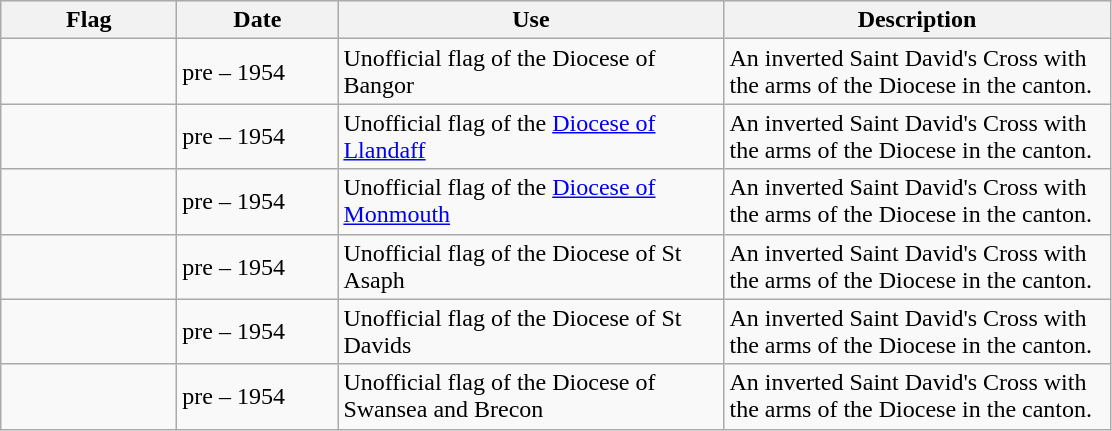<table class="wikitable">
<tr style="background:#efefef;">
<th style="width:110px;">Flag</th>
<th style="width:100px;">Date</th>
<th style="width:250px;">Use</th>
<th style="width:250px;">Description</th>
</tr>
<tr>
<td></td>
<td>pre – 1954</td>
<td>Unofficial flag of the Diocese of Bangor</td>
<td>An inverted Saint David's Cross with the arms of the Diocese in the canton.</td>
</tr>
<tr>
<td></td>
<td>pre – 1954</td>
<td>Unofficial flag of the <a href='#'>Diocese of Llandaff</a></td>
<td>An inverted Saint David's Cross with the arms of the Diocese in the canton.</td>
</tr>
<tr>
<td></td>
<td>pre – 1954</td>
<td>Unofficial flag of the <a href='#'>Diocese of Monmouth</a></td>
<td>An inverted Saint David's Cross with the arms of the Diocese in the canton.</td>
</tr>
<tr>
<td></td>
<td>pre – 1954</td>
<td>Unofficial flag of the Diocese of St Asaph</td>
<td>An inverted Saint David's Cross with the arms of the Diocese in the canton.</td>
</tr>
<tr>
<td></td>
<td>pre – 1954</td>
<td>Unofficial flag of the Diocese of St Davids</td>
<td>An inverted Saint David's Cross with the arms of the Diocese in the canton.</td>
</tr>
<tr>
<td></td>
<td>pre – 1954</td>
<td>Unofficial flag of the Diocese of Swansea and Brecon</td>
<td>An inverted Saint David's Cross with the arms of the Diocese in the canton.</td>
</tr>
</table>
